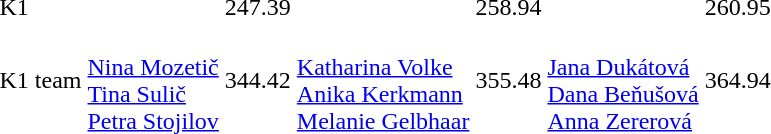<table>
<tr>
<td>K1</td>
<td></td>
<td>247.39</td>
<td></td>
<td>258.94</td>
<td></td>
<td>260.95</td>
</tr>
<tr>
<td>K1 team</td>
<td><br><a href='#'>Nina Mozetič</a><br><a href='#'>Tina Sulič</a><br><a href='#'>Petra Stojilov</a></td>
<td>344.42</td>
<td><br><a href='#'>Katharina Volke</a><br><a href='#'>Anika Kerkmann</a><br><a href='#'>Melanie Gelbhaar</a></td>
<td>355.48</td>
<td><br><a href='#'>Jana Dukátová</a><br><a href='#'>Dana Beňušová</a><br><a href='#'>Anna Zererová</a></td>
<td>364.94</td>
</tr>
</table>
